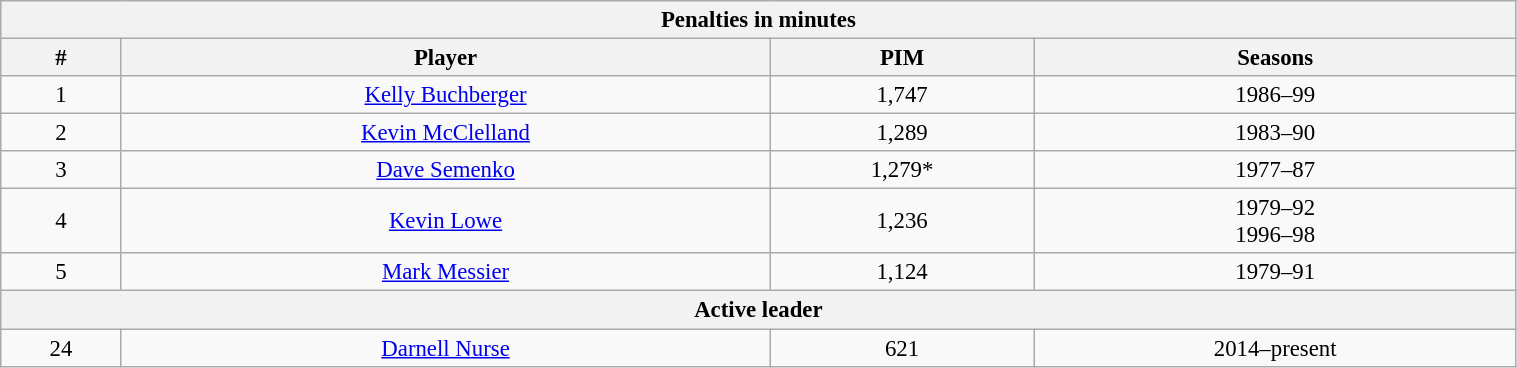<table class="wikitable" style="text-align: center; font-size: 95%" width="80%">
<tr>
<th colspan="4">Penalties in minutes</th>
</tr>
<tr>
<th>#</th>
<th>Player</th>
<th>PIM</th>
<th>Seasons</th>
</tr>
<tr>
<td>1</td>
<td><a href='#'>Kelly Buchberger</a></td>
<td>1,747</td>
<td>1986–99</td>
</tr>
<tr>
<td>2</td>
<td><a href='#'>Kevin McClelland</a></td>
<td>1,289</td>
<td>1983–90</td>
</tr>
<tr>
<td>3</td>
<td><a href='#'>Dave Semenko</a></td>
<td>1,279*</td>
<td>1977–87</td>
</tr>
<tr>
<td>4</td>
<td><a href='#'>Kevin Lowe</a></td>
<td>1,236</td>
<td>1979–92<br>1996–98</td>
</tr>
<tr>
<td>5</td>
<td><a href='#'>Mark Messier</a></td>
<td>1,124</td>
<td>1979–91</td>
</tr>
<tr>
<th colspan="4">Active leader</th>
</tr>
<tr>
<td>24</td>
<td><a href='#'>Darnell Nurse</a></td>
<td>621</td>
<td>2014–present</td>
</tr>
</table>
